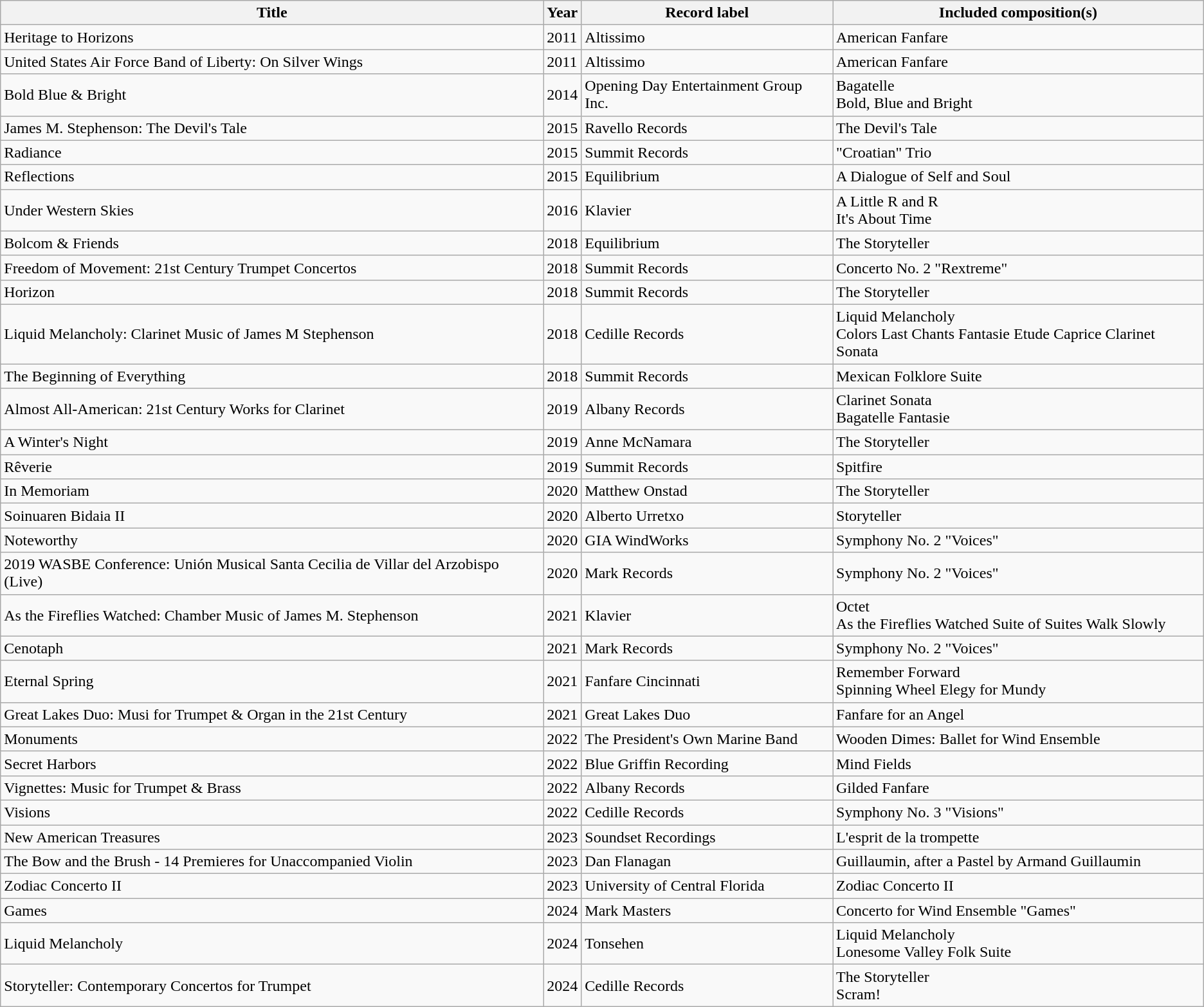<table class="wikitable sortable">
<tr>
<th>Title</th>
<th>Year</th>
<th>Record label</th>
<th>Included composition(s)</th>
</tr>
<tr>
<td>Heritage to Horizons</td>
<td>2011</td>
<td>Altissimo</td>
<td>American Fanfare</td>
</tr>
<tr>
<td>United States Air Force Band of Liberty: On Silver Wings</td>
<td>2011</td>
<td>Altissimo</td>
<td>American Fanfare</td>
</tr>
<tr>
<td>Bold Blue & Bright</td>
<td>2014</td>
<td>Opening Day Entertainment Group Inc.</td>
<td>Bagatelle<br>Bold, Blue and Bright</td>
</tr>
<tr>
<td>James M. Stephenson: The Devil's Tale</td>
<td>2015</td>
<td>Ravello Records</td>
<td>The Devil's Tale</td>
</tr>
<tr>
<td>Radiance</td>
<td>2015</td>
<td>Summit Records</td>
<td>"Croatian" Trio</td>
</tr>
<tr>
<td>Reflections</td>
<td>2015</td>
<td>Equilibrium</td>
<td>A Dialogue of Self and Soul</td>
</tr>
<tr>
<td>Under Western Skies</td>
<td>2016</td>
<td>Klavier</td>
<td>A Little R and R<br>It's About Time</td>
</tr>
<tr>
<td>Bolcom & Friends</td>
<td>2018</td>
<td>Equilibrium</td>
<td>The Storyteller</td>
</tr>
<tr>
<td>Freedom of Movement: 21st Century Trumpet Concertos</td>
<td>2018</td>
<td>Summit Records</td>
<td>Concerto No. 2 "Rextreme"</td>
</tr>
<tr>
<td>Horizon</td>
<td>2018</td>
<td>Summit Records</td>
<td>The Storyteller</td>
</tr>
<tr>
<td>Liquid Melancholy: Clarinet Music of James M Stephenson</td>
<td>2018</td>
<td>Cedille Records</td>
<td>Liquid Melancholy<br>Colors
Last Chants
Fantasie
Etude Caprice
Clarinet Sonata</td>
</tr>
<tr>
<td>The Beginning of Everything</td>
<td>2018</td>
<td>Summit Records</td>
<td>Mexican Folklore Suite</td>
</tr>
<tr>
<td>Almost All-American: 21st Century Works for Clarinet</td>
<td>2019</td>
<td>Albany Records</td>
<td>Clarinet Sonata<br>Bagatelle
Fantasie</td>
</tr>
<tr>
<td>A Winter's Night</td>
<td>2019</td>
<td>Anne McNamara</td>
<td>The Storyteller</td>
</tr>
<tr>
<td>Rêverie</td>
<td>2019</td>
<td>Summit Records</td>
<td>Spitfire</td>
</tr>
<tr>
<td>In Memoriam</td>
<td>2020</td>
<td>Matthew Onstad</td>
<td>The Storyteller</td>
</tr>
<tr>
<td>Soinuaren Bidaia II</td>
<td>2020</td>
<td>Alberto Urretxo</td>
<td>Storyteller</td>
</tr>
<tr>
<td>Noteworthy</td>
<td>2020</td>
<td>GIA WindWorks</td>
<td>Symphony No. 2 "Voices"</td>
</tr>
<tr>
<td>2019 WASBE Conference: Unión Musical Santa Cecilia de Villar del Arzobispo (Live)</td>
<td>2020</td>
<td>Mark Records</td>
<td>Symphony No. 2 "Voices"</td>
</tr>
<tr>
<td>As the Fireflies Watched: Chamber Music of James M. Stephenson</td>
<td>2021</td>
<td>Klavier</td>
<td>Octet<br>As the Fireflies Watched
Suite of Suites
Walk Slowly</td>
</tr>
<tr>
<td>Cenotaph</td>
<td>2021</td>
<td>Mark Records</td>
<td>Symphony No. 2 "Voices"</td>
</tr>
<tr>
<td>Eternal Spring</td>
<td>2021</td>
<td>Fanfare Cincinnati</td>
<td>Remember Forward<br>Spinning Wheel
Elegy for Mundy</td>
</tr>
<tr>
<td>Great Lakes Duo: Musi for Trumpet & Organ in the 21st Century</td>
<td>2021</td>
<td>Great Lakes Duo</td>
<td>Fanfare for an Angel</td>
</tr>
<tr>
<td>Monuments</td>
<td>2022</td>
<td>The President's Own Marine Band</td>
<td>Wooden Dimes: Ballet for Wind Ensemble</td>
</tr>
<tr>
<td>Secret Harbors</td>
<td>2022</td>
<td>Blue Griffin Recording</td>
<td>Mind Fields</td>
</tr>
<tr>
<td>Vignettes: Music for Trumpet & Brass</td>
<td>2022</td>
<td>Albany Records</td>
<td>Gilded Fanfare</td>
</tr>
<tr>
<td>Visions</td>
<td>2022</td>
<td>Cedille Records</td>
<td>Symphony No. 3 "Visions"</td>
</tr>
<tr>
<td>New American Treasures</td>
<td>2023</td>
<td>Soundset Recordings</td>
<td>L'esprit de la trompette</td>
</tr>
<tr>
<td>The Bow and the Brush - 14 Premieres for Unaccompanied Violin</td>
<td>2023</td>
<td>Dan Flanagan</td>
<td>Guillaumin, after a Pastel by Armand Guillaumin</td>
</tr>
<tr>
<td>Zodiac Concerto II</td>
<td>2023</td>
<td>University of Central Florida</td>
<td>Zodiac Concerto II</td>
</tr>
<tr>
<td>Games</td>
<td>2024</td>
<td>Mark Masters</td>
<td>Concerto for Wind Ensemble "Games"</td>
</tr>
<tr>
<td>Liquid Melancholy</td>
<td>2024</td>
<td>Tonsehen</td>
<td>Liquid Melancholy<br>Lonesome Valley Folk Suite</td>
</tr>
<tr>
<td>Storyteller: Contemporary Concertos for Trumpet</td>
<td>2024</td>
<td>Cedille Records</td>
<td>The Storyteller<br>Scram!</td>
</tr>
</table>
